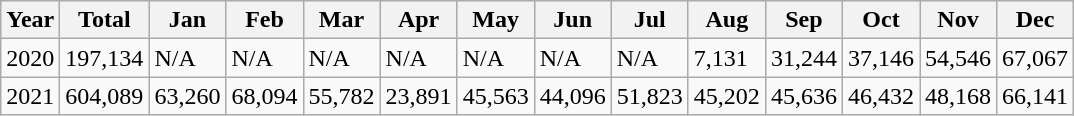<table class="wikitable">
<tr>
<th>Year</th>
<th>Total</th>
<th>Jan</th>
<th>Feb</th>
<th>Mar</th>
<th>Apr</th>
<th>May</th>
<th>Jun</th>
<th>Jul</th>
<th>Aug</th>
<th>Sep</th>
<th>Oct</th>
<th>Nov</th>
<th>Dec</th>
</tr>
<tr>
<td>2020</td>
<td>197,134</td>
<td>N/A</td>
<td>N/A</td>
<td>N/A</td>
<td>N/A</td>
<td>N/A</td>
<td>N/A</td>
<td>N/A</td>
<td>7,131</td>
<td>31,244</td>
<td>37,146</td>
<td>54,546</td>
<td>67,067</td>
</tr>
<tr>
<td>2021</td>
<td>604,089</td>
<td>63,260</td>
<td>68,094</td>
<td>55,782</td>
<td>23,891</td>
<td>45,563</td>
<td>44,096</td>
<td>51,823</td>
<td>45,202</td>
<td>45,636</td>
<td>46,432</td>
<td>48,168</td>
<td>66,141</td>
</tr>
</table>
